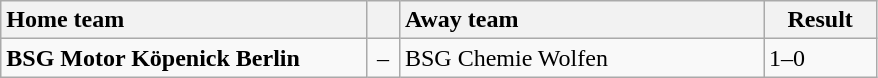<table class="wikitable" style="width:585px;">
<tr>
<th style="width:250px; text-align:left;">Home team</th>
<th style="width:15px;"></th>
<th style="width:250px; text-align:left;">Away team</th>
<th style="width:70px;" align="center;">Result</th>
</tr>
<tr>
<td><strong>BSG Motor Köpenick Berlin</strong></td>
<td style="text-align:center;">–</td>
<td>BSG Chemie Wolfen</td>
<td>1–0</td>
</tr>
</table>
